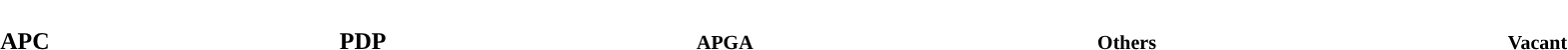<table style="width:100%; text-align:center">
<tr style="color:white">
<td style="background:"><strong>202</strong></td>
<td style="background:"><strong>126</strong></td>
<td style="background:"><small><strong>9</strong></small></td>
<td style="background:"><small><strong>11</strong></small></td>
<td style="background:"><small><strong>12</strong></small></td>
</tr>
<tr>
<td style="color:"><strong>APC</strong></td>
<td style="color:"><strong>PDP</strong></td>
<td style="color:"><small><strong>APGA</strong></small></td>
<td style="color:"><small><strong>Others</strong></small></td>
<td style="color:"><small><strong>Vacant</strong></small></td>
</tr>
</table>
